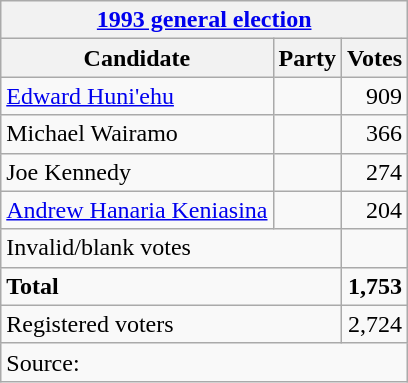<table class=wikitable style=text-align:left>
<tr>
<th colspan=3><a href='#'>1993 general election</a></th>
</tr>
<tr>
<th>Candidate</th>
<th>Party</th>
<th>Votes</th>
</tr>
<tr>
<td><a href='#'>Edward Huni'ehu</a></td>
<td></td>
<td align=right>909</td>
</tr>
<tr>
<td>Michael Wairamo</td>
<td></td>
<td align=right>366</td>
</tr>
<tr>
<td>Joe Kennedy</td>
<td></td>
<td align=right>274</td>
</tr>
<tr>
<td><a href='#'>Andrew Hanaria Keniasina</a></td>
<td></td>
<td align=right>204</td>
</tr>
<tr>
<td colspan=2>Invalid/blank votes</td>
<td></td>
</tr>
<tr>
<td colspan=2><strong>Total</strong></td>
<td align=right><strong>1,753</strong></td>
</tr>
<tr>
<td colspan=2>Registered voters</td>
<td align=right>2,724</td>
</tr>
<tr>
<td colspan=3>Source: </td>
</tr>
</table>
